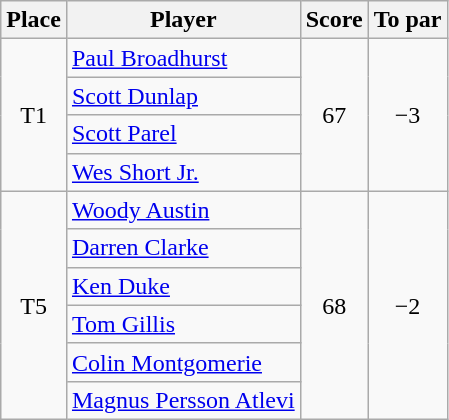<table class="wikitable">
<tr>
<th>Place</th>
<th>Player</th>
<th>Score</th>
<th>To par</th>
</tr>
<tr>
<td rowspan="4" style="text-align:center;">T1</td>
<td> <a href='#'>Paul Broadhurst</a></td>
<td rowspan="4" style="text-align:center;">67</td>
<td rowspan="4" style="text-align:center;">−3</td>
</tr>
<tr>
<td> <a href='#'>Scott Dunlap</a></td>
</tr>
<tr>
<td> <a href='#'>Scott Parel</a></td>
</tr>
<tr>
<td> <a href='#'>Wes Short Jr.</a></td>
</tr>
<tr>
<td rowspan="6" style="text-align:center;">T5</td>
<td> <a href='#'>Woody Austin</a></td>
<td rowspan="6" style="text-align:center;">68</td>
<td rowspan="6" style="text-align:center;">−2</td>
</tr>
<tr>
<td> <a href='#'>Darren Clarke</a></td>
</tr>
<tr>
<td> <a href='#'>Ken Duke</a></td>
</tr>
<tr>
<td> <a href='#'>Tom Gillis</a></td>
</tr>
<tr>
<td> <a href='#'>Colin Montgomerie</a></td>
</tr>
<tr>
<td> <a href='#'>Magnus Persson Atlevi</a></td>
</tr>
</table>
